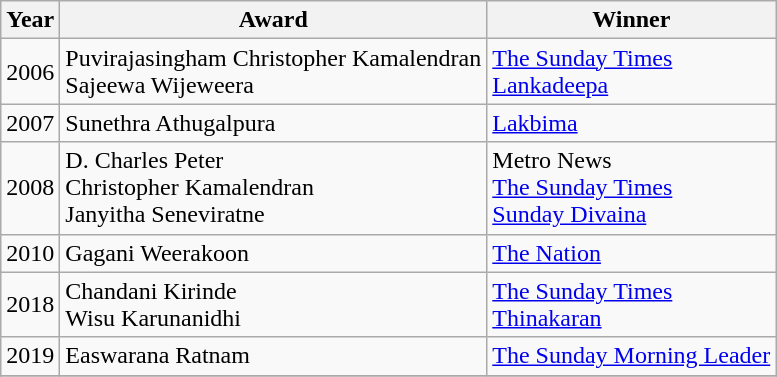<table class="wikitable sortable mw-collapsible mw-collapsed">
<tr>
<th>Year</th>
<th>Award</th>
<th>Winner</th>
</tr>
<tr>
<td>2006</td>
<td>Puvirajasingham Christopher Kamalendran<br>Sajeewa Wijeweera</td>
<td><a href='#'>The Sunday Times</a><br><a href='#'>Lankadeepa</a></td>
</tr>
<tr>
<td>2007</td>
<td>Sunethra Athugalpura</td>
<td><a href='#'>Lakbima</a></td>
</tr>
<tr>
<td>2008</td>
<td>D. Charles Peter<br>Christopher Kamalendran<br>Janyitha Seneviratne</td>
<td>Metro News<br><a href='#'>The Sunday Times</a><br><a href='#'>Sunday Divaina</a></td>
</tr>
<tr>
<td>2010</td>
<td>Gagani Weerakoon</td>
<td><a href='#'>The Nation</a></td>
</tr>
<tr>
<td>2018</td>
<td>Chandani Kirinde<br>Wisu Karunanidhi</td>
<td><a href='#'>The Sunday Times</a><br><a href='#'>Thinakaran</a></td>
</tr>
<tr>
<td>2019</td>
<td>Easwarana Ratnam</td>
<td><a href='#'>The Sunday Morning Leader</a></td>
</tr>
<tr>
</tr>
</table>
